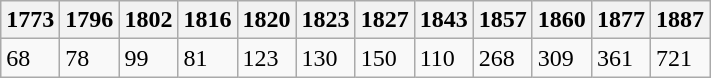<table class="wikitable">
<tr>
<th>1773</th>
<th>1796</th>
<th>1802</th>
<th>1816</th>
<th>1820</th>
<th>1823</th>
<th>1827</th>
<th>1843</th>
<th>1857</th>
<th>1860</th>
<th>1877</th>
<th>1887</th>
</tr>
<tr>
<td>68</td>
<td>78</td>
<td>99</td>
<td>81</td>
<td>123</td>
<td>130</td>
<td>150</td>
<td>110</td>
<td>268</td>
<td>309</td>
<td>361</td>
<td>721</td>
</tr>
</table>
